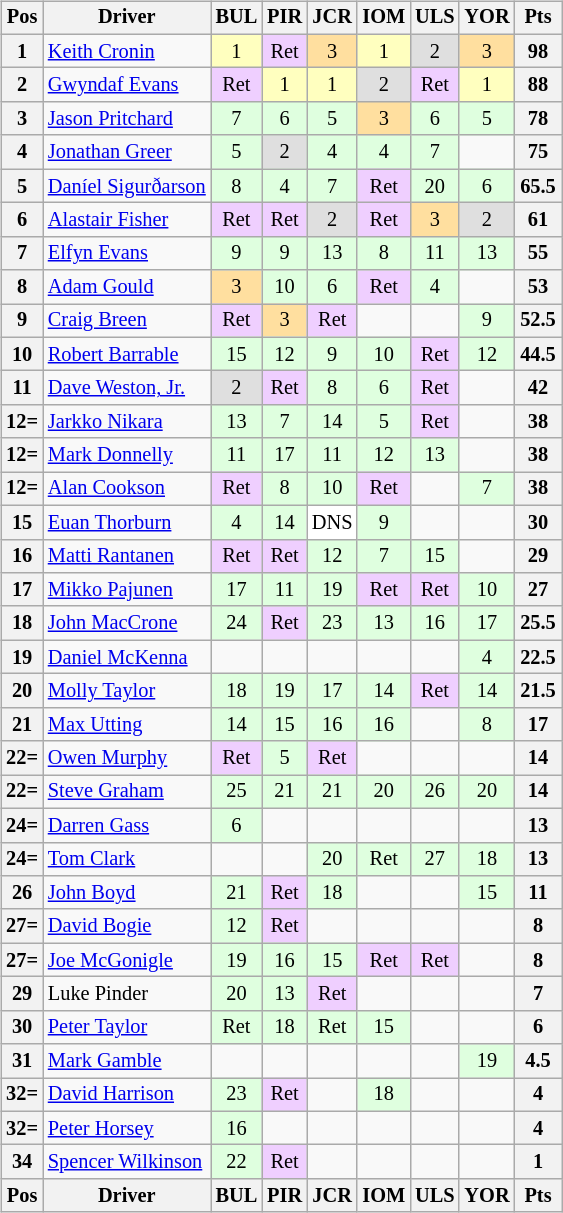<table>
<tr>
<td><br><table class="wikitable" style="font-size: 85%; text-align: center;">
<tr valign="top">
<th valign="middle">Pos</th>
<th valign="middle">Driver</th>
<th>BUL<br></th>
<th>PIR<br></th>
<th>JCR<br></th>
<th>IOM<br></th>
<th>ULS<br></th>
<th>YOR<br></th>
<th valign="middle"> Pts </th>
</tr>
<tr>
<th>1</th>
<td align=left> <a href='#'>Keith Cronin</a></td>
<td style="background:#ffffbf;">1</td>
<td style="background:#efcfff;">Ret</td>
<td style="background:#ffdf9f;">3</td>
<td style="background:#ffffbf;">1</td>
<td style="background:#dfdfdf;">2</td>
<td style="background:#ffdf9f;">3</td>
<th>98</th>
</tr>
<tr>
<th>2</th>
<td align=left> <a href='#'>Gwyndaf Evans</a></td>
<td style="background:#efcfff;">Ret</td>
<td style="background:#ffffbf;">1</td>
<td style="background:#ffffbf;">1</td>
<td style="background:#dfdfdf;">2</td>
<td style="background:#efcfff;">Ret</td>
<td style="background:#ffffbf;">1</td>
<th>88</th>
</tr>
<tr>
<th>3</th>
<td align=left> <a href='#'>Jason Pritchard</a></td>
<td style="background:#dfffdf;">7</td>
<td style="background:#dfffdf;">6</td>
<td style="background:#dfffdf;">5</td>
<td style="background:#ffdf9f;">3</td>
<td style="background:#dfffdf;">6</td>
<td style="background:#dfffdf;">5</td>
<th>78</th>
</tr>
<tr>
<th>4</th>
<td align=left> <a href='#'>Jonathan Greer</a></td>
<td style="background:#dfffdf;">5</td>
<td style="background:#dfdfdf;">2</td>
<td style="background:#dfffdf;">4</td>
<td style="background:#dfffdf;">4</td>
<td style="background:#dfffdf;">7</td>
<td></td>
<th>75</th>
</tr>
<tr>
<th>5</th>
<td align=left> <a href='#'>Daníel Sigurðarson</a></td>
<td style="background:#dfffdf;">8</td>
<td style="background:#dfffdf;">4</td>
<td style="background:#dfffdf;">7</td>
<td style="background:#efcfff;">Ret</td>
<td style="background:#dfffdf;">20</td>
<td style="background:#dfffdf;">6</td>
<th>65.5</th>
</tr>
<tr>
<th>6</th>
<td align=left> <a href='#'>Alastair Fisher</a></td>
<td style="background:#efcfff;">Ret</td>
<td style="background:#efcfff;">Ret</td>
<td style="background:#dfdfdf;">2</td>
<td style="background:#efcfff;">Ret</td>
<td style="background:#ffdf9f;">3</td>
<td style="background:#dfdfdf;">2</td>
<th>61</th>
</tr>
<tr>
<th>7</th>
<td align=left> <a href='#'>Elfyn Evans</a></td>
<td style="background:#dfffdf;">9</td>
<td style="background:#dfffdf;">9</td>
<td style="background:#dfffdf;">13</td>
<td style="background:#dfffdf;">8</td>
<td style="background:#dfffdf;">11</td>
<td style="background:#dfffdf;">13</td>
<th>55</th>
</tr>
<tr>
<th>8</th>
<td align=left> <a href='#'>Adam Gould</a></td>
<td style="background:#ffdf9f;">3</td>
<td style="background:#dfffdf;">10</td>
<td style="background:#dfffdf;">6</td>
<td style="background:#efcfff;">Ret</td>
<td style="background:#dfffdf;">4</td>
<td></td>
<th>53</th>
</tr>
<tr>
<th>9</th>
<td align=left> <a href='#'>Craig Breen</a></td>
<td style="background:#efcfff;">Ret</td>
<td style="background:#ffdf9f;">3</td>
<td style="background:#efcfff;">Ret</td>
<td></td>
<td></td>
<td style="background:#dfffdf;">9</td>
<th>52.5</th>
</tr>
<tr>
<th>10</th>
<td align=left> <a href='#'>Robert Barrable</a></td>
<td style="background:#dfffdf;">15</td>
<td style="background:#dfffdf;">12</td>
<td style="background:#dfffdf;">9</td>
<td style="background:#dfffdf;">10</td>
<td style="background:#efcfff;">Ret</td>
<td style="background:#dfffdf;">12</td>
<th>44.5</th>
</tr>
<tr>
<th>11</th>
<td align=left> <a href='#'>Dave Weston, Jr.</a></td>
<td style="background:#dfdfdf;">2</td>
<td style="background:#efcfff;">Ret</td>
<td style="background:#dfffdf;">8</td>
<td style="background:#dfffdf;">6</td>
<td style="background:#efcfff;">Ret</td>
<td></td>
<th>42</th>
</tr>
<tr>
<th>12=</th>
<td align=left> <a href='#'>Jarkko Nikara</a></td>
<td style="background:#dfffdf;">13</td>
<td style="background:#dfffdf;">7</td>
<td style="background:#dfffdf;">14</td>
<td style="background:#dfffdf;">5</td>
<td style="background:#efcfff;">Ret</td>
<td></td>
<th>38</th>
</tr>
<tr>
<th>12=</th>
<td align=left> <a href='#'>Mark Donnelly</a></td>
<td style="background:#dfffdf;">11</td>
<td style="background:#dfffdf;">17</td>
<td style="background:#dfffdf;">11</td>
<td style="background:#dfffdf;">12</td>
<td style="background:#dfffdf;">13</td>
<td></td>
<th>38</th>
</tr>
<tr>
<th>12=</th>
<td align=left> <a href='#'>Alan Cookson</a></td>
<td style="background:#efcfff;">Ret</td>
<td style="background:#dfffdf;">8</td>
<td style="background:#dfffdf;">10</td>
<td style="background:#efcfff;">Ret</td>
<td></td>
<td style="background:#dfffdf;">7</td>
<th>38</th>
</tr>
<tr>
<th>15</th>
<td align=left> <a href='#'>Euan Thorburn</a></td>
<td style="background:#dfffdf;">4</td>
<td style="background:#dfffdf;">14</td>
<td style="background:#ffffff;">DNS</td>
<td style="background:#dfffdf;">9</td>
<td></td>
<td></td>
<th>30</th>
</tr>
<tr>
<th>16</th>
<td align=left> <a href='#'>Matti Rantanen</a></td>
<td style="background:#efcfff;">Ret</td>
<td style="background:#efcfff;">Ret</td>
<td style="background:#dfffdf;">12</td>
<td style="background:#dfffdf;">7</td>
<td style="background:#dfffdf;">15</td>
<td></td>
<th>29</th>
</tr>
<tr>
<th>17</th>
<td align=left> <a href='#'>Mikko Pajunen</a></td>
<td style="background:#dfffdf;">17</td>
<td style="background:#dfffdf;">11</td>
<td style="background:#dfffdf;">19</td>
<td style="background:#efcfff;">Ret</td>
<td style="background:#efcfff;">Ret</td>
<td style="background:#dfffdf;">10</td>
<th>27</th>
</tr>
<tr>
<th>18</th>
<td align=left> <a href='#'>John MacCrone</a></td>
<td style="background:#dfffdf;">24</td>
<td style="background:#efcfff;">Ret</td>
<td style="background:#dfffdf;">23</td>
<td style="background:#dfffdf;">13</td>
<td style="background:#dfffdf;">16</td>
<td style="background:#dfffdf;">17</td>
<th>25.5</th>
</tr>
<tr>
<th>19</th>
<td align=left> <a href='#'>Daniel McKenna</a></td>
<td></td>
<td></td>
<td></td>
<td></td>
<td></td>
<td style="background:#dfffdf;">4</td>
<th>22.5</th>
</tr>
<tr>
<th>20</th>
<td align=left> <a href='#'>Molly Taylor</a></td>
<td style="background:#dfffdf;">18</td>
<td style="background:#dfffdf;">19</td>
<td style="background:#dfffdf;">17</td>
<td style="background:#dfffdf;">14</td>
<td style="background:#efcfff;">Ret</td>
<td style="background:#dfffdf;">14</td>
<th>21.5</th>
</tr>
<tr>
<th>21</th>
<td align=left> <a href='#'>Max Utting</a></td>
<td style="background:#dfffdf;">14</td>
<td style="background:#dfffdf;">15</td>
<td style="background:#dfffdf;">16</td>
<td style="background:#dfffdf;">16</td>
<td></td>
<td style="background:#dfffdf;">8</td>
<th>17</th>
</tr>
<tr>
<th>22=</th>
<td align=left> <a href='#'>Owen Murphy</a></td>
<td style="background:#efcfff;">Ret</td>
<td style="background:#dfffdf;">5</td>
<td style="background:#efcfff;">Ret</td>
<td></td>
<td></td>
<td></td>
<th>14</th>
</tr>
<tr>
<th>22=</th>
<td align=left> <a href='#'>Steve Graham</a></td>
<td style="background:#dfffdf;">25</td>
<td style="background:#dfffdf;">21</td>
<td style="background:#dfffdf;">21</td>
<td style="background:#dfffdf;">20</td>
<td style="background:#dfffdf;">26</td>
<td style="background:#dfffdf;">20</td>
<th>14</th>
</tr>
<tr>
<th>24=</th>
<td align=left> <a href='#'>Darren Gass</a></td>
<td style="background:#dfffdf;">6</td>
<td></td>
<td></td>
<td></td>
<td></td>
<td></td>
<th>13</th>
</tr>
<tr>
<th>24=</th>
<td align=left> <a href='#'>Tom Clark</a></td>
<td></td>
<td></td>
<td style="background:#dfffdf;">20</td>
<td style="background:#dfffdf;">Ret</td>
<td style="background:#dfffdf;">27</td>
<td style="background:#dfffdf;">18</td>
<th>13</th>
</tr>
<tr>
<th>26</th>
<td align=left> <a href='#'>John Boyd</a></td>
<td style="background:#dfffdf;">21</td>
<td style="background:#efcfff;">Ret</td>
<td style="background:#dfffdf;">18</td>
<td></td>
<td></td>
<td style="background:#dfffdf;">15</td>
<th>11</th>
</tr>
<tr>
<th>27=</th>
<td align=left> <a href='#'>David Bogie</a></td>
<td style="background:#dfffdf;">12</td>
<td style="background:#efcfff;">Ret</td>
<td></td>
<td></td>
<td></td>
<td></td>
<th>8</th>
</tr>
<tr>
<th>27=</th>
<td align=left> <a href='#'>Joe McGonigle</a></td>
<td style="background:#dfffdf;">19</td>
<td style="background:#dfffdf;">16</td>
<td style="background:#dfffdf;">15</td>
<td style="background:#efcfff;">Ret</td>
<td style="background:#efcfff;">Ret</td>
<td></td>
<th>8</th>
</tr>
<tr>
<th>29</th>
<td align=left> Luke Pinder</td>
<td style="background:#dfffdf;">20</td>
<td style="background:#dfffdf;">13</td>
<td style="background:#efcfff;">Ret</td>
<td></td>
<td></td>
<td></td>
<th>7</th>
</tr>
<tr>
<th>30</th>
<td align=left> <a href='#'>Peter Taylor</a></td>
<td style="background:#dfffdf;">Ret</td>
<td style="background:#dfffdf;">18</td>
<td style="background:#dfffdf;">Ret</td>
<td style="background:#dfffdf;">15</td>
<td></td>
<td></td>
<th>6</th>
</tr>
<tr>
<th>31</th>
<td align=left> <a href='#'>Mark Gamble</a></td>
<td></td>
<td></td>
<td></td>
<td></td>
<td></td>
<td style="background:#dfffdf;">19</td>
<th>4.5</th>
</tr>
<tr>
<th>32=</th>
<td align=left> <a href='#'>David Harrison</a></td>
<td style="background:#dfffdf;">23</td>
<td style="background:#efcfff;">Ret</td>
<td></td>
<td style="background:#dfffdf;">18</td>
<td></td>
<td></td>
<th>4</th>
</tr>
<tr>
<th>32=</th>
<td align=left> <a href='#'>Peter Horsey</a></td>
<td style="background:#dfffdf;">16</td>
<td></td>
<td></td>
<td></td>
<td></td>
<td></td>
<th>4</th>
</tr>
<tr>
<th>34</th>
<td align=left> <a href='#'>Spencer Wilkinson</a></td>
<td style="background:#dfffdf;">22</td>
<td style="background:#efcfff;">Ret</td>
<td></td>
<td></td>
<td></td>
<td></td>
<th>1</th>
</tr>
<tr valign="top">
<th valign="middle">Pos</th>
<th valign="middle">Driver</th>
<th>BUL<br></th>
<th>PIR<br></th>
<th>JCR<br></th>
<th>IOM<br></th>
<th>ULS<br></th>
<th>YOR<br></th>
<th valign="middle"> Pts </th>
</tr>
</table>
</td>
<td valign="top"><br></td>
</tr>
</table>
